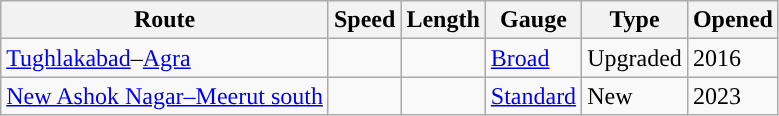<table class="wikitable sortable">
<tr>
<th>Route</th>
<th>Speed</th>
<th>Length</th>
<th>Gauge</th>
<th>Type</th>
<th>Opened</th>
</tr>
<tr>
<td><a href='#'>Tughlakabad</a>–<a href='#'>Agra</a></td>
<td></td>
<td></td>
<td><a href='#'>Broad</a></td>
<td>Upgraded</td>
<td>2016</td>
</tr>
<tr>
<td><a href='#'>New Ashok Nagar–Meerut south</a></td>
<td></td>
<td></td>
<td><a href='#'>Standard</a></td>
<td>New</td>
<td>2023</td>
</tr>
</table>
